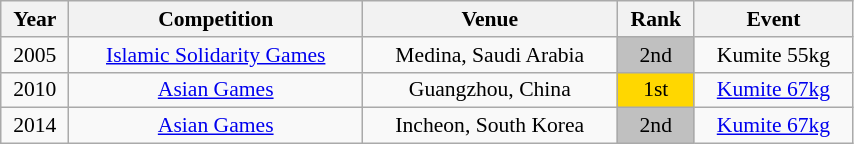<table class="wikitable sortable" width=45% style="font-size:90%; text-align:center;">
<tr>
<th>Year</th>
<th>Competition</th>
<th>Venue</th>
<th>Rank</th>
<th>Event</th>
</tr>
<tr>
<td>2005</td>
<td><a href='#'>Islamic Solidarity Games</a></td>
<td>Medina, Saudi Arabia</td>
<td bgcolor="silver">2nd</td>
<td>Kumite 55kg</td>
</tr>
<tr>
<td>2010</td>
<td><a href='#'>Asian Games</a></td>
<td>Guangzhou, China</td>
<td bgcolor="gold">1st</td>
<td><a href='#'>Kumite 67kg</a></td>
</tr>
<tr>
<td>2014</td>
<td><a href='#'>Asian Games</a></td>
<td>Incheon, South Korea</td>
<td bgcolor="silver">2nd</td>
<td><a href='#'>Kumite 67kg</a></td>
</tr>
</table>
